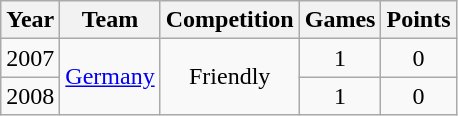<table class="wikitable">
<tr>
<th>Year</th>
<th>Team</th>
<th>Competition</th>
<th>Games</th>
<th>Points</th>
</tr>
<tr align="center">
<td>2007</td>
<td rowspan=2><a href='#'>Germany</a></td>
<td rowspan=2>Friendly</td>
<td>1</td>
<td>0</td>
</tr>
<tr align="center">
<td>2008</td>
<td>1</td>
<td>0</td>
</tr>
</table>
